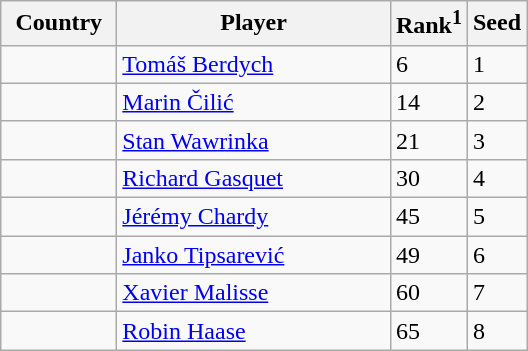<table class="sortable wikitable">
<tr>
<th width="70">Country</th>
<th width="175">Player</th>
<th>Rank<sup>1</sup></th>
<th>Seed</th>
</tr>
<tr>
<td></td>
<td><a href='#'>Tomáš Berdych</a></td>
<td>6</td>
<td>1</td>
</tr>
<tr>
<td></td>
<td><a href='#'>Marin Čilić</a></td>
<td>14</td>
<td>2</td>
</tr>
<tr>
<td></td>
<td><a href='#'>Stan Wawrinka</a></td>
<td>21</td>
<td>3</td>
</tr>
<tr>
<td></td>
<td><a href='#'>Richard Gasquet</a></td>
<td>30</td>
<td>4</td>
</tr>
<tr>
<td></td>
<td><a href='#'>Jérémy Chardy</a></td>
<td>45</td>
<td>5</td>
</tr>
<tr>
<td></td>
<td><a href='#'>Janko Tipsarević</a></td>
<td>49</td>
<td>6</td>
</tr>
<tr>
<td></td>
<td><a href='#'>Xavier Malisse</a></td>
<td>60</td>
<td>7</td>
</tr>
<tr>
<td></td>
<td><a href='#'>Robin Haase</a></td>
<td>65</td>
<td>8</td>
</tr>
</table>
